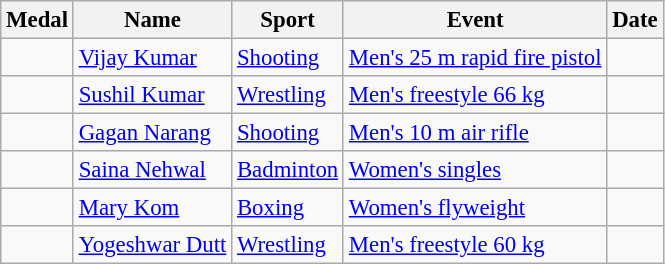<table class="wikitable sortable" style="font-size:95%">
<tr>
<th>Medal</th>
<th>Name</th>
<th>Sport</th>
<th>Event</th>
<th>Date</th>
</tr>
<tr>
<td></td>
<td><a href='#'>Vijay Kumar</a></td>
<td><a href='#'>Shooting</a></td>
<td><a href='#'>Men's 25 m rapid fire pistol</a></td>
<td></td>
</tr>
<tr>
<td></td>
<td><a href='#'>Sushil Kumar</a></td>
<td><a href='#'>Wrestling</a></td>
<td><a href='#'>Men's freestyle 66 kg</a></td>
<td></td>
</tr>
<tr>
<td></td>
<td><a href='#'>Gagan Narang</a></td>
<td><a href='#'>Shooting</a></td>
<td><a href='#'>Men's 10 m air rifle</a></td>
<td></td>
</tr>
<tr>
<td></td>
<td><a href='#'>Saina Nehwal</a></td>
<td><a href='#'>Badminton</a></td>
<td><a href='#'>Women's singles</a></td>
<td></td>
</tr>
<tr>
<td></td>
<td><a href='#'>Mary Kom</a></td>
<td><a href='#'>Boxing</a></td>
<td><a href='#'>Women's flyweight</a></td>
<td></td>
</tr>
<tr>
<td></td>
<td><a href='#'>Yogeshwar Dutt</a></td>
<td><a href='#'>Wrestling</a></td>
<td><a href='#'>Men's freestyle 60 kg</a></td>
<td></td>
</tr>
</table>
